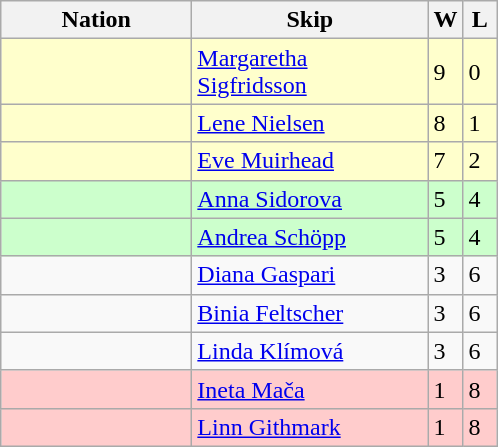<table class="wikitable">
<tr>
<th width=120>Nation</th>
<th width=150>Skip</th>
<th width=15>W</th>
<th width=15>L</th>
</tr>
<tr bgcolor=#ffffcc>
<td></td>
<td><a href='#'>Margaretha Sigfridsson</a></td>
<td>9</td>
<td>0</td>
</tr>
<tr bgcolor=#ffffcc>
<td></td>
<td><a href='#'>Lene Nielsen</a></td>
<td>8</td>
<td>1</td>
</tr>
<tr bgcolor=#ffffcc>
<td></td>
<td><a href='#'>Eve Muirhead</a></td>
<td>7</td>
<td>2</td>
</tr>
<tr bgcolor=#ccffcc>
<td></td>
<td><a href='#'>Anna Sidorova</a></td>
<td>5</td>
<td>4</td>
</tr>
<tr bgcolor=#ccffcc>
<td></td>
<td><a href='#'>Andrea Schöpp</a></td>
<td>5</td>
<td>4</td>
</tr>
<tr>
<td></td>
<td><a href='#'>Diana Gaspari</a></td>
<td>3</td>
<td>6</td>
</tr>
<tr>
<td></td>
<td><a href='#'>Binia Feltscher</a></td>
<td>3</td>
<td>6</td>
</tr>
<tr>
<td></td>
<td><a href='#'>Linda Klímová</a></td>
<td>3</td>
<td>6</td>
</tr>
<tr bgcolor=#ffcccc>
<td></td>
<td><a href='#'>Ineta Mača</a></td>
<td>1</td>
<td>8</td>
</tr>
<tr bgcolor=#ffcccc>
<td></td>
<td><a href='#'>Linn Githmark</a></td>
<td>1</td>
<td>8</td>
</tr>
</table>
